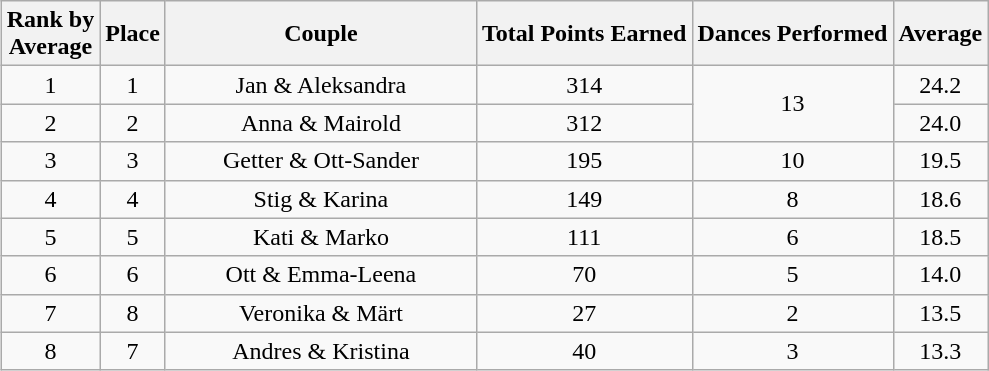<table class="wikitable sortable" style="margin:auto; text-align:center; margin:5px">
<tr>
<th>Rank by <br>Average</th>
<th>Place</th>
<th width="200px">Couple</th>
<th>Total Points Earned</th>
<th>Dances Performed</th>
<th>Average</th>
</tr>
<tr>
<td>1</td>
<td>1</td>
<td>Jan & Aleksandra</td>
<td>314</td>
<td rowspan=2>13</td>
<td>24.2</td>
</tr>
<tr>
<td>2</td>
<td>2</td>
<td>Anna & Mairold</td>
<td>312</td>
<td>24.0</td>
</tr>
<tr>
<td>3</td>
<td>3</td>
<td>Getter & Ott-Sander</td>
<td>195</td>
<td>10</td>
<td>19.5</td>
</tr>
<tr>
<td>4</td>
<td>4</td>
<td>Stig & Karina</td>
<td>149</td>
<td>8</td>
<td>18.6</td>
</tr>
<tr>
<td>5</td>
<td>5</td>
<td>Kati & Marko</td>
<td>111</td>
<td>6</td>
<td>18.5</td>
</tr>
<tr>
<td>6</td>
<td>6</td>
<td>Ott & Emma-Leena</td>
<td>70</td>
<td>5</td>
<td>14.0</td>
</tr>
<tr>
<td>7</td>
<td>8</td>
<td>Veronika & Märt</td>
<td>27</td>
<td>2</td>
<td>13.5</td>
</tr>
<tr>
<td>8</td>
<td>7</td>
<td>Andres & Kristina</td>
<td>40</td>
<td>3</td>
<td>13.3</td>
</tr>
</table>
